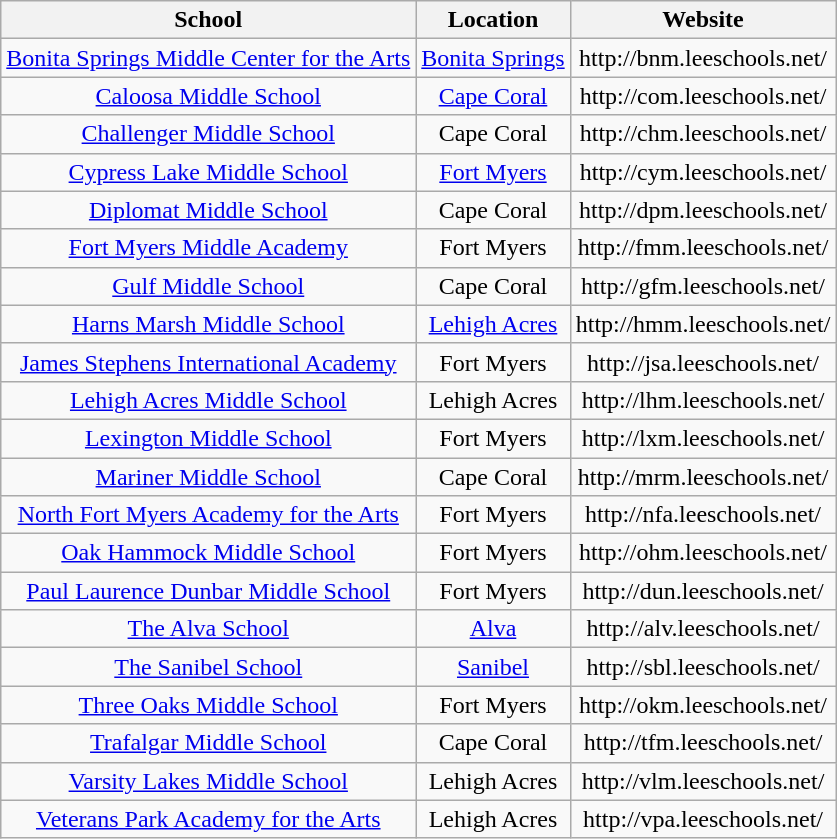<table class="wikitable" style="text-align:center">
<tr>
<th>School</th>
<th>Location</th>
<th>Website</th>
</tr>
<tr>
<td><a href='#'>Bonita Springs Middle Center for the Arts</a></td>
<td><a href='#'>Bonita Springs</a></td>
<td>http://bnm.leeschools.net/</td>
</tr>
<tr>
<td><a href='#'>Caloosa Middle School</a></td>
<td><a href='#'>Cape Coral</a></td>
<td>http://com.leeschools.net/</td>
</tr>
<tr>
<td><a href='#'>Challenger Middle School</a></td>
<td>Cape Coral</td>
<td>http://chm.leeschools.net/</td>
</tr>
<tr>
<td><a href='#'>Cypress Lake Middle School</a></td>
<td><a href='#'>Fort Myers</a></td>
<td>http://cym.leeschools.net/</td>
</tr>
<tr>
<td><a href='#'>Diplomat Middle School</a></td>
<td>Cape Coral</td>
<td>http://dpm.leeschools.net/</td>
</tr>
<tr>
<td><a href='#'>Fort Myers Middle Academy</a></td>
<td>Fort Myers</td>
<td>http://fmm.leeschools.net/</td>
</tr>
<tr>
<td><a href='#'>Gulf Middle School</a></td>
<td>Cape Coral</td>
<td>http://gfm.leeschools.net/</td>
</tr>
<tr>
<td><a href='#'>Harns Marsh Middle School</a></td>
<td><a href='#'>Lehigh Acres</a></td>
<td>http://hmm.leeschools.net/</td>
</tr>
<tr>
<td><a href='#'>James Stephens International Academy</a></td>
<td>Fort Myers</td>
<td>http://jsa.leeschools.net/</td>
</tr>
<tr>
<td><a href='#'>Lehigh Acres Middle School</a></td>
<td>Lehigh Acres</td>
<td>http://lhm.leeschools.net/</td>
</tr>
<tr>
<td><a href='#'>Lexington Middle School</a></td>
<td>Fort Myers</td>
<td>http://lxm.leeschools.net/</td>
</tr>
<tr>
<td><a href='#'>Mariner Middle School</a></td>
<td>Cape Coral</td>
<td>http://mrm.leeschools.net/</td>
</tr>
<tr>
<td><a href='#'>North Fort Myers Academy for the Arts</a></td>
<td>Fort Myers</td>
<td>http://nfa.leeschools.net/</td>
</tr>
<tr>
<td><a href='#'>Oak Hammock Middle School</a></td>
<td>Fort Myers</td>
<td>http://ohm.leeschools.net/</td>
</tr>
<tr>
<td><a href='#'>Paul Laurence Dunbar Middle School</a></td>
<td>Fort Myers</td>
<td>http://dun.leeschools.net/</td>
</tr>
<tr>
<td><a href='#'>The Alva School</a></td>
<td><a href='#'>Alva</a></td>
<td>http://alv.leeschools.net/</td>
</tr>
<tr>
<td><a href='#'>The Sanibel School</a></td>
<td><a href='#'>Sanibel</a></td>
<td>http://sbl.leeschools.net/</td>
</tr>
<tr>
<td><a href='#'>Three Oaks Middle School</a></td>
<td>Fort Myers</td>
<td>http://okm.leeschools.net/</td>
</tr>
<tr>
<td><a href='#'>Trafalgar Middle School</a></td>
<td>Cape Coral</td>
<td>http://tfm.leeschools.net/</td>
</tr>
<tr>
<td><a href='#'>Varsity Lakes Middle School</a></td>
<td>Lehigh Acres</td>
<td>http://vlm.leeschools.net/</td>
</tr>
<tr>
<td><a href='#'>Veterans Park Academy for the Arts</a></td>
<td>Lehigh Acres</td>
<td>http://vpa.leeschools.net/</td>
</tr>
</table>
